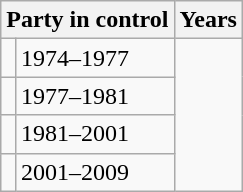<table class="wikitable">
<tr>
<th colspan="2">Party in control</th>
<th>Years</th>
</tr>
<tr>
<td></td>
<td>1974–1977</td>
</tr>
<tr>
<td></td>
<td>1977–1981</td>
</tr>
<tr>
<td></td>
<td>1981–2001</td>
</tr>
<tr>
<td></td>
<td>2001–2009</td>
</tr>
</table>
